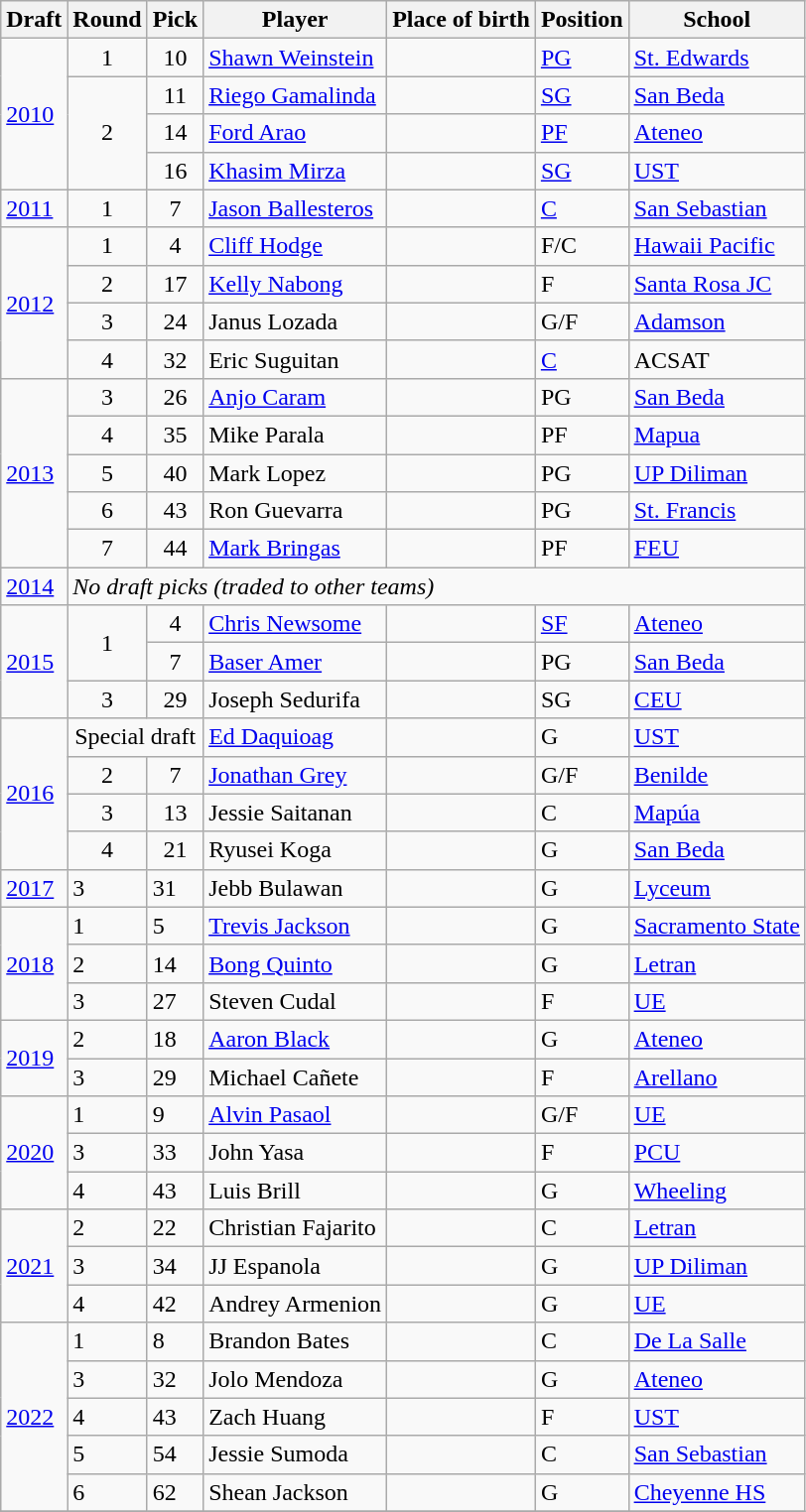<table class=wikitable>
<tr>
<th>Draft</th>
<th>Round</th>
<th>Pick</th>
<th>Player</th>
<th>Place of birth</th>
<th>Position</th>
<th>School</th>
</tr>
<tr>
<td rowspan=4><a href='#'>2010</a></td>
<td align="center">1</td>
<td align=center>10</td>
<td><a href='#'>Shawn Weinstein</a></td>
<td></td>
<td><a href='#'>PG</a></td>
<td><a href='#'>St. Edwards</a></td>
</tr>
<tr>
<td align=center rowspan=3>2</td>
<td align=center>11</td>
<td><a href='#'>Riego Gamalinda</a></td>
<td></td>
<td><a href='#'>SG</a></td>
<td><a href='#'>San Beda</a></td>
</tr>
<tr>
<td align=center>14</td>
<td><a href='#'>Ford Arao</a></td>
<td></td>
<td><a href='#'>PF</a></td>
<td><a href='#'>Ateneo</a></td>
</tr>
<tr>
<td align=center>16</td>
<td><a href='#'>Khasim Mirza</a></td>
<td></td>
<td><a href='#'>SG</a></td>
<td><a href='#'>UST</a></td>
</tr>
<tr>
<td><a href='#'>2011</a></td>
<td align="center">1</td>
<td align=center>7</td>
<td><a href='#'>Jason Ballesteros</a></td>
<td></td>
<td><a href='#'>C</a></td>
<td><a href='#'>San Sebastian</a></td>
</tr>
<tr>
<td rowspan="4"><a href='#'>2012</a></td>
<td align="center">1</td>
<td align="center">4</td>
<td><a href='#'>Cliff Hodge</a></td>
<td></td>
<td>F/C</td>
<td><a href='#'>Hawaii Pacific</a></td>
</tr>
<tr>
<td align=center>2</td>
<td align=center>17</td>
<td><a href='#'>Kelly Nabong</a></td>
<td></td>
<td>F</td>
<td><a href='#'>Santa Rosa JC</a></td>
</tr>
<tr>
<td align=center>3</td>
<td align=center>24</td>
<td>Janus Lozada</td>
<td></td>
<td>G/F</td>
<td><a href='#'>Adamson</a></td>
</tr>
<tr>
<td align=center>4</td>
<td align=center>32</td>
<td>Eric Suguitan</td>
<td></td>
<td><a href='#'>C</a></td>
<td>ACSAT</td>
</tr>
<tr>
<td rowspan=5><a href='#'>2013</a></td>
<td align=center>3</td>
<td align=center>26</td>
<td><a href='#'>Anjo Caram</a></td>
<td></td>
<td>PG</td>
<td><a href='#'>San Beda</a></td>
</tr>
<tr>
<td align=center>4</td>
<td align=center>35</td>
<td>Mike Parala</td>
<td></td>
<td>PF</td>
<td><a href='#'>Mapua</a></td>
</tr>
<tr>
<td align=center>5</td>
<td align=center>40</td>
<td>Mark Lopez</td>
<td></td>
<td>PG</td>
<td><a href='#'>UP Diliman</a></td>
</tr>
<tr>
<td align=center>6</td>
<td align=center>43</td>
<td>Ron Guevarra</td>
<td></td>
<td>PG</td>
<td><a href='#'>St. Francis</a></td>
</tr>
<tr>
<td align=center>7</td>
<td align=center>44</td>
<td><a href='#'>Mark Bringas</a></td>
<td></td>
<td>PF</td>
<td><a href='#'>FEU</a></td>
</tr>
<tr>
<td><a href='#'>2014</a></td>
<td colspan="6"><em>No draft picks (traded to other teams)</em></td>
</tr>
<tr>
<td rowspan=3><a href='#'>2015</a></td>
<td align=center rowspan=2>1</td>
<td align=center>4</td>
<td><a href='#'>Chris Newsome</a></td>
<td></td>
<td><a href='#'>SF</a></td>
<td><a href='#'>Ateneo</a></td>
</tr>
<tr>
<td align=center>7</td>
<td><a href='#'>Baser Amer</a></td>
<td></td>
<td>PG</td>
<td><a href='#'>San Beda</a></td>
</tr>
<tr>
<td align=center>3</td>
<td align=center>29</td>
<td>Joseph Sedurifa</td>
<td></td>
<td>SG</td>
<td><a href='#'>CEU</a></td>
</tr>
<tr>
<td rowspan=4><a href='#'>2016</a></td>
<td align=center colspan=2>Special draft</td>
<td><a href='#'>Ed Daquioag</a></td>
<td></td>
<td>G</td>
<td><a href='#'>UST</a></td>
</tr>
<tr>
<td align=center>2</td>
<td align=center>7</td>
<td><a href='#'>Jonathan Grey</a></td>
<td></td>
<td>G/F</td>
<td><a href='#'>Benilde</a></td>
</tr>
<tr>
<td align=center>3</td>
<td align=center>13</td>
<td>Jessie Saitanan</td>
<td></td>
<td>C</td>
<td><a href='#'>Mapúa</a></td>
</tr>
<tr>
<td align=center>4</td>
<td align=center>21</td>
<td>Ryusei Koga</td>
<td></td>
<td>G</td>
<td><a href='#'>San Beda</a></td>
</tr>
<tr>
<td><a href='#'>2017</a></td>
<td>3</td>
<td>31</td>
<td>Jebb Bulawan</td>
<td></td>
<td>G</td>
<td><a href='#'>Lyceum</a></td>
</tr>
<tr>
<td rowspan="3"><a href='#'>2018</a></td>
<td>1</td>
<td>5</td>
<td><a href='#'>Trevis Jackson</a></td>
<td></td>
<td>G</td>
<td><a href='#'>Sacramento State</a></td>
</tr>
<tr>
<td>2</td>
<td>14</td>
<td><a href='#'>Bong Quinto</a></td>
<td></td>
<td>G</td>
<td><a href='#'>Letran</a></td>
</tr>
<tr>
<td>3</td>
<td>27</td>
<td>Steven Cudal</td>
<td></td>
<td>F</td>
<td><a href='#'>UE</a></td>
</tr>
<tr>
<td rowspan="2"><a href='#'>2019</a></td>
<td>2</td>
<td>18</td>
<td><a href='#'>Aaron Black</a></td>
<td></td>
<td>G</td>
<td><a href='#'>Ateneo</a></td>
</tr>
<tr>
<td>3</td>
<td>29</td>
<td>Michael Cañete</td>
<td></td>
<td>F</td>
<td><a href='#'>Arellano</a></td>
</tr>
<tr>
<td rowspan="3"><a href='#'>2020</a></td>
<td>1</td>
<td>9</td>
<td><a href='#'>Alvin Pasaol</a></td>
<td></td>
<td>G/F</td>
<td><a href='#'>UE</a></td>
</tr>
<tr>
<td>3</td>
<td>33</td>
<td>John Yasa</td>
<td></td>
<td>F</td>
<td><a href='#'>PCU</a></td>
</tr>
<tr>
<td>4</td>
<td>43</td>
<td>Luis Brill</td>
<td></td>
<td>G</td>
<td><a href='#'>Wheeling</a></td>
</tr>
<tr>
<td rowspan="3"><a href='#'>2021</a></td>
<td>2</td>
<td>22</td>
<td>Christian Fajarito</td>
<td></td>
<td>C</td>
<td><a href='#'>Letran</a></td>
</tr>
<tr>
<td>3</td>
<td>34</td>
<td>JJ Espanola</td>
<td></td>
<td>G</td>
<td><a href='#'>UP Diliman</a></td>
</tr>
<tr>
<td>4</td>
<td>42</td>
<td>Andrey Armenion</td>
<td></td>
<td>G</td>
<td><a href='#'>UE</a></td>
</tr>
<tr>
<td rowspan="5"><a href='#'>2022</a></td>
<td>1</td>
<td>8</td>
<td>Brandon Bates</td>
<td></td>
<td>C</td>
<td><a href='#'>De La Salle</a></td>
</tr>
<tr>
<td>3</td>
<td>32</td>
<td>Jolo Mendoza</td>
<td></td>
<td>G</td>
<td><a href='#'>Ateneo</a></td>
</tr>
<tr>
<td>4</td>
<td>43</td>
<td>Zach Huang</td>
<td></td>
<td>F</td>
<td><a href='#'>UST</a></td>
</tr>
<tr>
<td>5</td>
<td>54</td>
<td>Jessie Sumoda</td>
<td></td>
<td>C</td>
<td><a href='#'>San Sebastian</a></td>
</tr>
<tr>
<td>6</td>
<td>62</td>
<td>Shean Jackson</td>
<td></td>
<td>G</td>
<td><a href='#'>Cheyenne HS</a></td>
</tr>
<tr>
</tr>
</table>
